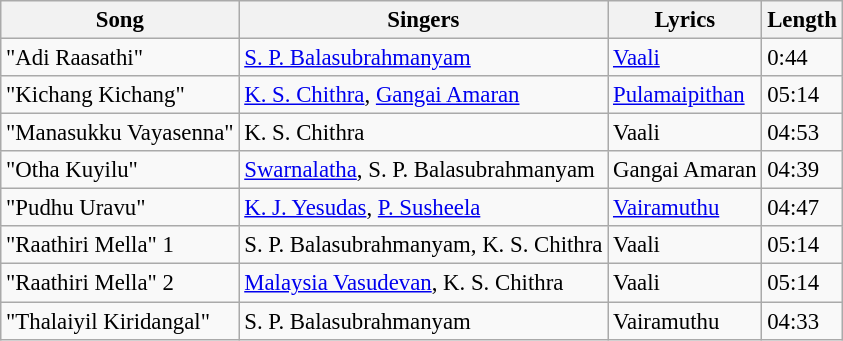<table class="wikitable" style="font-size:95%;">
<tr>
<th>Song</th>
<th>Singers</th>
<th>Lyrics</th>
<th>Length</th>
</tr>
<tr>
<td>"Adi Raasathi"</td>
<td><a href='#'>S. P. Balasubrahmanyam</a></td>
<td><a href='#'>Vaali</a></td>
<td>0:44</td>
</tr>
<tr>
<td>"Kichang Kichang"</td>
<td><a href='#'>K. S. Chithra</a>, <a href='#'>Gangai Amaran</a></td>
<td><a href='#'>Pulamaipithan</a></td>
<td>05:14</td>
</tr>
<tr>
<td>"Manasukku Vayasenna"</td>
<td>K. S. Chithra</td>
<td>Vaali</td>
<td>04:53</td>
</tr>
<tr>
<td>"Otha Kuyilu"</td>
<td><a href='#'>Swarnalatha</a>, S. P. Balasubrahmanyam</td>
<td>Gangai Amaran</td>
<td>04:39</td>
</tr>
<tr>
<td>"Pudhu Uravu"</td>
<td><a href='#'>K. J. Yesudas</a>, <a href='#'>P. Susheela</a></td>
<td><a href='#'>Vairamuthu</a></td>
<td>04:47</td>
</tr>
<tr>
<td>"Raathiri Mella" 1</td>
<td>S. P. Balasubrahmanyam, K. S. Chithra</td>
<td>Vaali</td>
<td>05:14</td>
</tr>
<tr>
<td>"Raathiri Mella" 2</td>
<td><a href='#'>Malaysia Vasudevan</a>, K. S. Chithra</td>
<td>Vaali</td>
<td>05:14</td>
</tr>
<tr>
<td>"Thalaiyil Kiridangal"</td>
<td>S. P. Balasubrahmanyam</td>
<td>Vairamuthu</td>
<td>04:33</td>
</tr>
</table>
